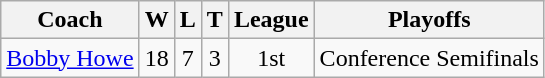<table class=wikitable>
<tr>
<th>Coach</th>
<th>W</th>
<th>L</th>
<th>T</th>
<th>League</th>
<th>Playoffs</th>
</tr>
<tr>
<td> <a href='#'>Bobby Howe</a></td>
<td align=center>18</td>
<td align=center>7</td>
<td align=center>3</td>
<td align=center>1st</td>
<td align=center>Conference Semifinals</td>
</tr>
</table>
